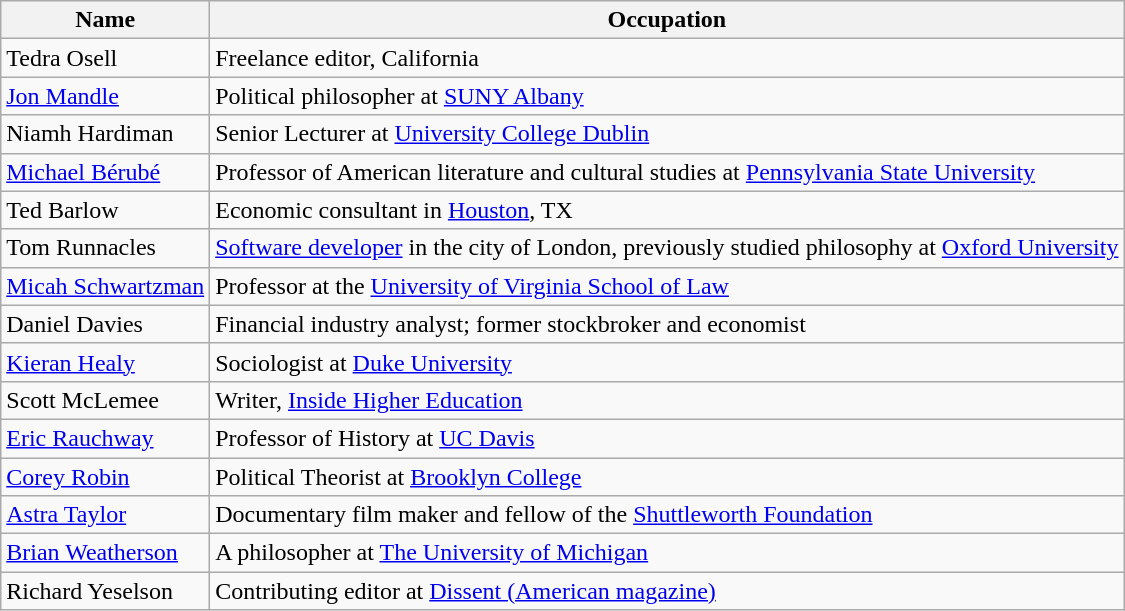<table class="wikitable">
<tr>
<th>Name</th>
<th>Occupation</th>
</tr>
<tr>
<td>Tedra Osell</td>
<td>Freelance editor, California</td>
</tr>
<tr>
<td><a href='#'>Jon Mandle</a></td>
<td>Political philosopher at <a href='#'>SUNY Albany</a></td>
</tr>
<tr>
<td>Niamh Hardiman</td>
<td>Senior Lecturer at <a href='#'>University College Dublin</a></td>
</tr>
<tr>
<td><a href='#'>Michael Bérubé</a></td>
<td>Professor of American literature and cultural studies at <a href='#'>Pennsylvania State University</a></td>
</tr>
<tr>
<td>Ted Barlow</td>
<td>Economic consultant in <a href='#'>Houston</a>, TX</td>
</tr>
<tr>
<td>Tom Runnacles</td>
<td><a href='#'>Software developer</a> in the city of London, previously studied philosophy at <a href='#'>Oxford University</a></td>
</tr>
<tr>
<td><a href='#'>Micah Schwartzman</a></td>
<td>Professor at the <a href='#'>University of Virginia School of Law</a></td>
</tr>
<tr>
<td>Daniel Davies</td>
<td>Financial industry analyst; former stockbroker and economist</td>
</tr>
<tr>
<td><a href='#'>Kieran Healy</a></td>
<td>Sociologist at <a href='#'>Duke University</a></td>
</tr>
<tr>
<td>Scott McLemee</td>
<td>Writer, <a href='#'>Inside Higher Education</a></td>
</tr>
<tr>
<td><a href='#'>Eric Rauchway</a></td>
<td>Professor of History at <a href='#'>UC Davis</a></td>
</tr>
<tr>
<td><a href='#'>Corey Robin</a></td>
<td>Political Theorist at <a href='#'>Brooklyn College</a></td>
</tr>
<tr>
<td><a href='#'>Astra Taylor</a></td>
<td>Documentary film maker and fellow of the <a href='#'>Shuttleworth Foundation</a></td>
</tr>
<tr>
<td><a href='#'>Brian Weatherson</a></td>
<td>A philosopher at <a href='#'>The University of Michigan</a></td>
</tr>
<tr>
<td>Richard Yeselson</td>
<td>Contributing editor at <a href='#'>Dissent (American magazine)</a></td>
</tr>
</table>
